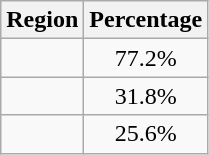<table class="wikitable">
<tr width=35% valign=top>
<th>Region</th>
<th>Percentage</th>
</tr>
<tr>
<td></td>
<td style="text-align:center">77.2%</td>
</tr>
<tr>
<td></td>
<td style="text-align:center">31.8%</td>
</tr>
<tr>
<td></td>
<td style="text-align:center">25.6%</td>
</tr>
</table>
